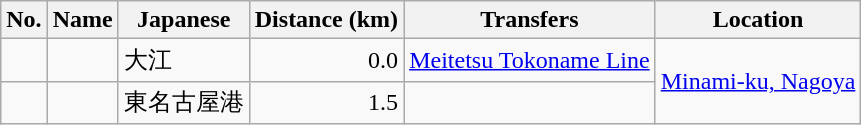<table class="wikitable">
<tr>
<th>No.</th>
<th>Name</th>
<th>Japanese</th>
<th>Distance (km)</th>
<th>Transfers</th>
<th>Location</th>
</tr>
<tr>
<td></td>
<td></td>
<td>大江</td>
<td style="text-align:right;">0.0</td>
<td><a href='#'>Meitetsu Tokoname Line</a></td>
<td rowspan = 2><a href='#'>Minami-ku, Nagoya</a></td>
</tr>
<tr>
<td></td>
<td></td>
<td>東名古屋港</td>
<td style="text-align:right;">1.5</td>
<td></td>
</tr>
</table>
